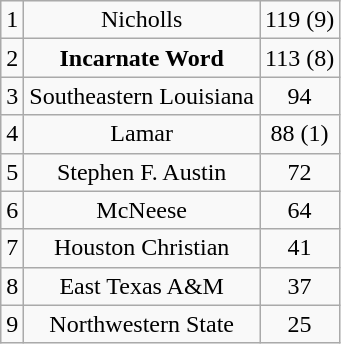<table class="wikitable">
<tr align="center">
<td>1</td>
<td>Nicholls</td>
<td>119 (9)</td>
</tr>
<tr align="center">
<td>2</td>
<td><strong>Incarnate Word</strong></td>
<td>113 (8)</td>
</tr>
<tr align="center">
<td>3</td>
<td>Southeastern Louisiana</td>
<td>94</td>
</tr>
<tr align="center">
<td>4</td>
<td>Lamar</td>
<td>88 (1)</td>
</tr>
<tr align="center">
<td>5</td>
<td>Stephen F. Austin</td>
<td>72</td>
</tr>
<tr align="center">
<td>6</td>
<td>McNeese</td>
<td>64</td>
</tr>
<tr align="center">
<td>7</td>
<td>Houston Christian</td>
<td>41</td>
</tr>
<tr align="center">
<td>8</td>
<td>East Texas A&M</td>
<td>37</td>
</tr>
<tr align="center">
<td>9</td>
<td>Northwestern State</td>
<td>25</td>
</tr>
</table>
